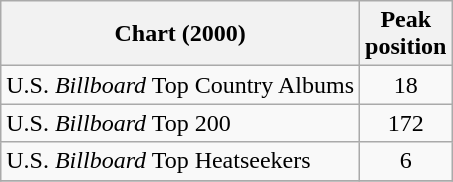<table class="wikitable">
<tr>
<th>Chart (2000)</th>
<th>Peak<br>position</th>
</tr>
<tr>
<td>U.S. <em>Billboard</em> Top Country Albums</td>
<td align="center">18</td>
</tr>
<tr>
<td>U.S. <em>Billboard</em> Top 200</td>
<td align="center">172</td>
</tr>
<tr>
<td>U.S. <em>Billboard</em> Top Heatseekers</td>
<td align="center">6</td>
</tr>
<tr>
</tr>
</table>
